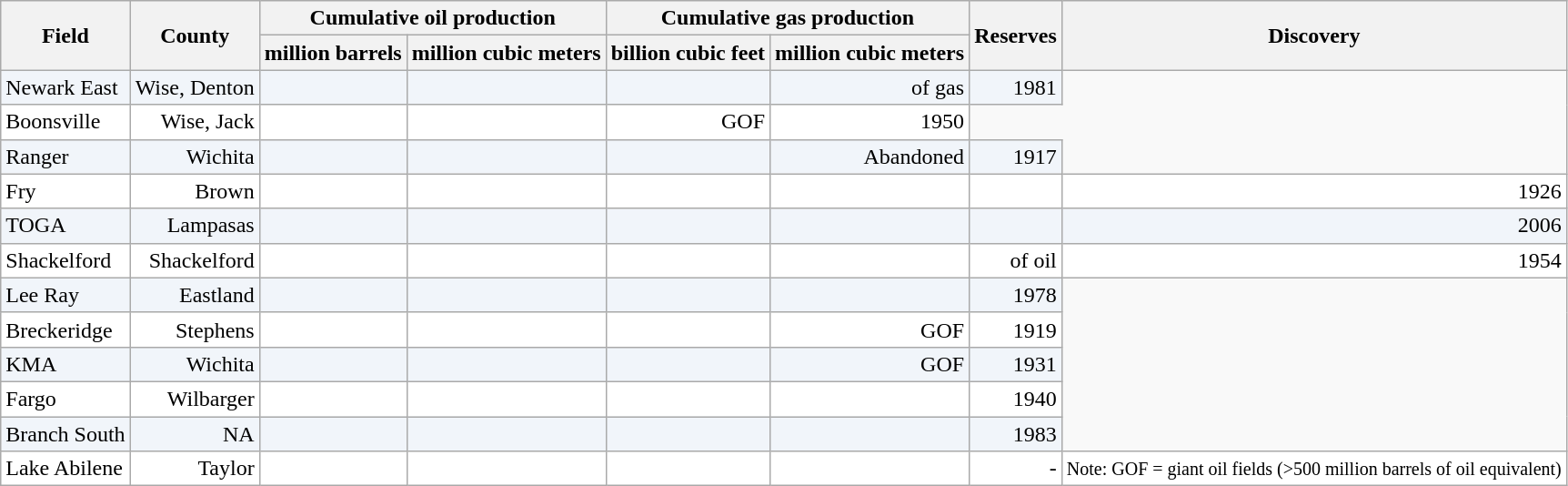<table class="wikitable">
<tr>
<th rowspan=2>Field</th>
<th rowspan=2>County</th>
<th colspan=2>Cumulative oil production</th>
<th colspan=2>Cumulative gas production</th>
<th rowspan=2>Reserves</th>
<th rowspan=2>Discovery</th>
</tr>
<tr>
<th>million barrels</th>
<th>million cubic meters</th>
<th>billion cubic feet</th>
<th>million cubic meters</th>
</tr>
<tr style="background:#f1f5fa; text-align:right;">
<td style="text-align:left;">Newark East</td>
<td>Wise, Denton</td>
<td></td>
<td></td>
<td></td>
<td> of gas     </td>
<td>1981</td>
</tr>
<tr style="background:#fff; text-align:right;">
<td style="text-align:left;">Boonsville</td>
<td>Wise, Jack</td>
<td></td>
<td></td>
<td>GOF</td>
<td>1950</td>
</tr>
<tr style="background:#f1f5fa; text-align:right;">
<td style="text-align:left;">Ranger</td>
<td>Wichita</td>
<td></td>
<td></td>
<td></td>
<td>Abandoned</td>
<td>1917</td>
</tr>
<tr style="background:#fff; text-align:right;">
<td style="text-align:left;">Fry</td>
<td>Brown</td>
<td></td>
<td></td>
<td></td>
<td></td>
<td></td>
<td>1926</td>
</tr>
<tr style="background:#f1f5fa; text-align:right;">
<td style="text-align:left;">TOGA</td>
<td>Lampasas</td>
<td></td>
<td></td>
<td></td>
<td></td>
<td></td>
<td>2006</td>
</tr>
<tr style="background:#fff; text-align:right;">
<td style="text-align:left;">Shackelford</td>
<td>Shackelford</td>
<td></td>
<td></td>
<td></td>
<td></td>
<td> of oil</td>
<td>1954</td>
</tr>
<tr style="background:#f1f5fa; text-align:right;">
<td style="text-align:left;">Lee Ray</td>
<td>Eastland</td>
<td></td>
<td></td>
<td></td>
<td></td>
<td>1978</td>
</tr>
<tr style="background:#fff; text-align:right;">
<td style="text-align:left;">Breckeridge</td>
<td>Stephens</td>
<td></td>
<td></td>
<td></td>
<td>GOF</td>
<td>1919</td>
</tr>
<tr style="background:#f1f5fa; text-align:right;">
<td style="text-align:left;">KMA</td>
<td>Wichita</td>
<td></td>
<td></td>
<td></td>
<td>GOF</td>
<td>1931</td>
</tr>
<tr style="background:#fff; text-align:right;">
<td style="text-align:left;">Fargo</td>
<td>Wilbarger</td>
<td></td>
<td></td>
<td></td>
<td></td>
<td>1940</td>
</tr>
<tr style="background:#f1f5fa; text-align:right;">
<td style="text-align:left;">Branch South</td>
<td>NA</td>
<td></td>
<td></td>
<td></td>
<td></td>
<td>1983</td>
</tr>
<tr style="background:#fff; text-align:right;">
<td style="text-align:left;">Lake Abilene</td>
<td>Taylor</td>
<td></td>
<td></td>
<td></td>
<td></td>
<td>-</td>
<td colspan=8><small>Note: GOF = giant oil fields (>500 million barrels of oil equivalent)</small></td>
</tr>
</table>
